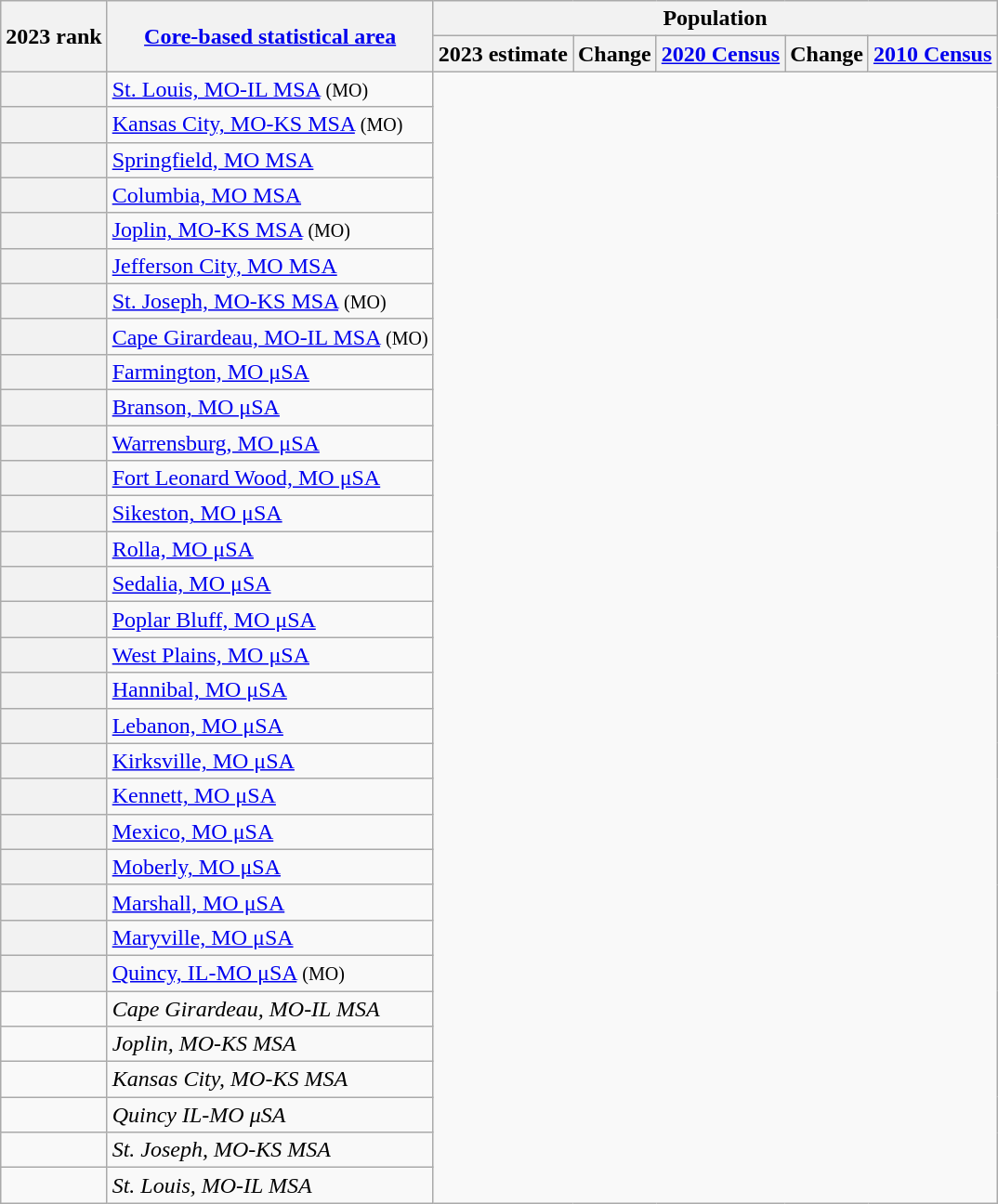<table class="wikitable sortable">
<tr>
<th scope=col rowspan=2>2023 rank</th>
<th scope=col rowspan=2><a href='#'>Core-based statistical area</a></th>
<th colspan=5>Population</th>
</tr>
<tr>
<th scope=col>2023 estimate</th>
<th scope=col>Change</th>
<th scope=col><a href='#'>2020 Census</a></th>
<th scope=col>Change</th>
<th scope=col><a href='#'>2010 Census</a></th>
</tr>
<tr>
<th scope=row></th>
<td><a href='#'>St. Louis, MO-IL MSA</a> <small>(MO)</small><br></td>
</tr>
<tr>
<th scope=row></th>
<td><a href='#'>Kansas City, MO-KS MSA</a> <small>(MO)</small><br></td>
</tr>
<tr>
<th scope=row></th>
<td><a href='#'>Springfield, MO MSA</a><br></td>
</tr>
<tr>
<th scope=row></th>
<td><a href='#'>Columbia, MO MSA</a><br></td>
</tr>
<tr>
<th scope=row></th>
<td><a href='#'>Joplin, MO-KS MSA</a> <small>(MO)</small><br></td>
</tr>
<tr>
<th scope=row></th>
<td><a href='#'>Jefferson City, MO MSA</a><br></td>
</tr>
<tr>
<th scope=row></th>
<td><a href='#'>St. Joseph, MO-KS MSA</a> <small>(MO)</small><br></td>
</tr>
<tr>
<th scope=row></th>
<td><a href='#'>Cape Girardeau, MO-IL MSA</a> <small>(MO)</small><br></td>
</tr>
<tr>
<th scope=row></th>
<td><a href='#'>Farmington, MO μSA</a><br></td>
</tr>
<tr>
<th scope=row></th>
<td><a href='#'>Branson, MO μSA</a><br></td>
</tr>
<tr>
<th scope=row></th>
<td><a href='#'>Warrensburg, MO μSA</a><br></td>
</tr>
<tr>
<th scope=row></th>
<td><a href='#'>Fort Leonard Wood, MO μSA</a><br></td>
</tr>
<tr>
<th scope=row></th>
<td><a href='#'>Sikeston, MO μSA</a><br></td>
</tr>
<tr>
<th scope=row></th>
<td><a href='#'>Rolla, MO μSA</a><br></td>
</tr>
<tr>
<th scope=row></th>
<td><a href='#'>Sedalia, MO μSA</a><br></td>
</tr>
<tr>
<th scope=row></th>
<td><a href='#'>Poplar Bluff, MO μSA</a><br></td>
</tr>
<tr>
<th scope=row></th>
<td><a href='#'>West Plains, MO μSA</a><br></td>
</tr>
<tr>
<th scope=row></th>
<td><a href='#'>Hannibal, MO μSA</a><br></td>
</tr>
<tr>
<th scope=row></th>
<td><a href='#'>Lebanon, MO μSA</a><br></td>
</tr>
<tr>
<th scope=row></th>
<td><a href='#'>Kirksville, MO μSA</a><br></td>
</tr>
<tr>
<th scope=row></th>
<td><a href='#'>Kennett, MO μSA</a><br></td>
</tr>
<tr>
<th scope=row></th>
<td><a href='#'>Mexico, MO μSA</a><br></td>
</tr>
<tr>
<th scope=row></th>
<td><a href='#'>Moberly, MO μSA</a><br></td>
</tr>
<tr>
<th scope=row></th>
<td><a href='#'>Marshall, MO μSA</a><br></td>
</tr>
<tr>
<th scope=row></th>
<td><a href='#'>Maryville, MO μSA</a><br></td>
</tr>
<tr>
<th scope=row></th>
<td><a href='#'>Quincy, IL-MO μSA</a> <small>(MO)</small><br></td>
</tr>
<tr>
<td></td>
<td><em><span>Cape Girardeau, MO-IL MSA</span></em><br></td>
</tr>
<tr>
<td></td>
<td><em><span>Joplin, MO-KS MSA</span></em><br></td>
</tr>
<tr>
<td></td>
<td><em><span>Kansas City, MO-KS MSA</span></em><br></td>
</tr>
<tr>
<td></td>
<td><em><span>Quincy IL-MO μSA</span></em><br></td>
</tr>
<tr>
<td></td>
<td><em><span>St. Joseph, MO-KS MSA</span></em><br></td>
</tr>
<tr>
<td></td>
<td><em><span>St. Louis, MO-IL MSA</span></em><br></td>
</tr>
</table>
